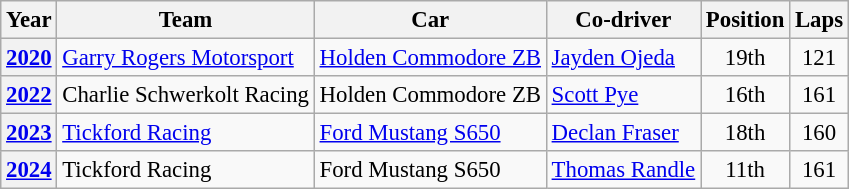<table class="wikitable" style="font-size: 95%;">
<tr>
<th>Year</th>
<th>Team</th>
<th>Car</th>
<th>Co-driver</th>
<th>Position</th>
<th>Laps</th>
</tr>
<tr>
<th><a href='#'>2020</a></th>
<td><a href='#'>Garry Rogers Motorsport</a></td>
<td><a href='#'>Holden Commodore ZB</a></td>
<td> <a href='#'>Jayden Ojeda</a></td>
<td align="center">19th</td>
<td align="center">121</td>
</tr>
<tr>
<th><a href='#'>2022</a></th>
<td>Charlie Schwerkolt Racing</td>
<td>Holden Commodore ZB</td>
<td> <a href='#'>Scott Pye</a></td>
<td align="center">16th</td>
<td align="center">161</td>
</tr>
<tr>
<th><a href='#'>2023</a></th>
<td><a href='#'>Tickford Racing</a></td>
<td><a href='#'>Ford Mustang S650</a></td>
<td> <a href='#'>Declan Fraser</a></td>
<td align="center">18th</td>
<td align="center">160</td>
</tr>
<tr>
<th><a href='#'>2024</a></th>
<td>Tickford Racing</td>
<td>Ford Mustang S650</td>
<td> <a href='#'>Thomas Randle</a></td>
<td align="center">11th</td>
<td align="center">161</td>
</tr>
</table>
